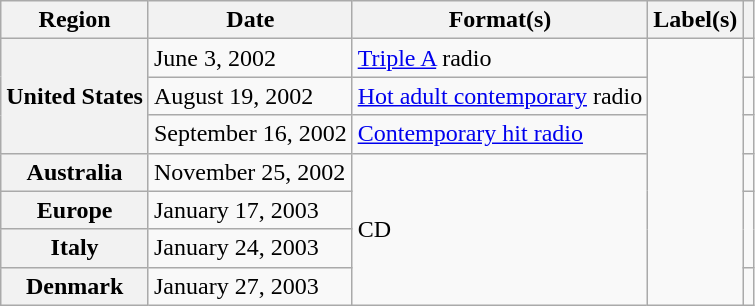<table class="wikitable plainrowheaders">
<tr>
<th scope="col">Region</th>
<th scope="col">Date</th>
<th scope="col">Format(s)</th>
<th scope="col">Label(s)</th>
<th scope="col"></th>
</tr>
<tr>
<th scope="row" rowspan="3">United States</th>
<td>June 3, 2002</td>
<td><a href='#'>Triple A</a> radio</td>
<td rowspan="7"></td>
<td align="center"></td>
</tr>
<tr>
<td>August 19, 2002</td>
<td><a href='#'>Hot adult contemporary</a> radio</td>
<td align="center"></td>
</tr>
<tr>
<td>September 16, 2002</td>
<td><a href='#'>Contemporary hit radio</a></td>
<td align="center"></td>
</tr>
<tr>
<th scope="row">Australia</th>
<td>November 25, 2002</td>
<td rowspan="4">CD</td>
<td align="center"></td>
</tr>
<tr>
<th scope="row">Europe</th>
<td>January 17, 2003</td>
<td align="center" rowspan="2"></td>
</tr>
<tr>
<th scope="row">Italy</th>
<td>January 24, 2003</td>
</tr>
<tr>
<th scope="row">Denmark</th>
<td>January 27, 2003</td>
<td align="center"></td>
</tr>
</table>
